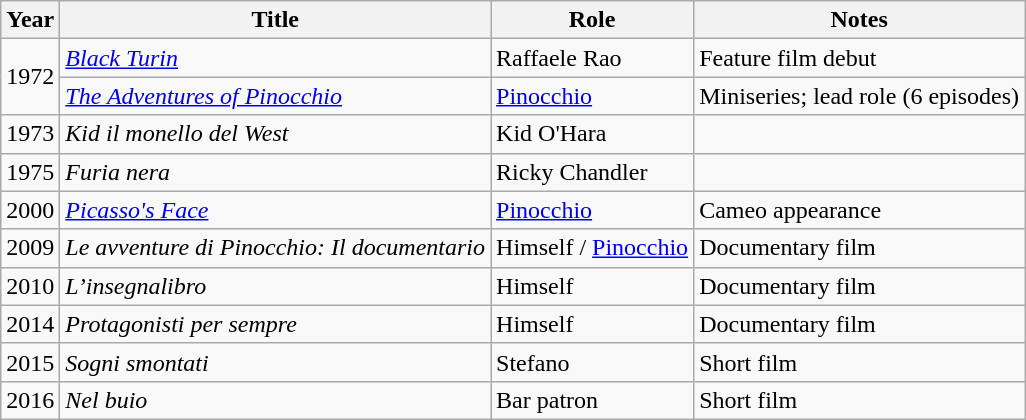<table class="wikitable">
<tr>
<th>Year</th>
<th>Title</th>
<th>Role</th>
<th>Notes</th>
</tr>
<tr>
<td rowspan="2">1972</td>
<td><em><a href='#'>Black Turin</a></em></td>
<td>Raffaele Rao</td>
<td>Feature film debut</td>
</tr>
<tr>
<td><em><a href='#'>The Adventures of Pinocchio</a></em></td>
<td><a href='#'>Pinocchio</a></td>
<td>Miniseries; lead role (6 episodes)</td>
</tr>
<tr>
<td>1973</td>
<td><em>Kid il monello del West</em></td>
<td>Kid O'Hara</td>
<td></td>
</tr>
<tr>
<td>1975</td>
<td><em>Furia nera</em></td>
<td>Ricky Chandler</td>
<td></td>
</tr>
<tr>
<td>2000</td>
<td><em><a href='#'>Picasso's Face</a></em></td>
<td><a href='#'>Pinocchio</a></td>
<td>Cameo appearance</td>
</tr>
<tr>
<td>2009</td>
<td><em>Le avventure di Pinocchio: Il documentario</em></td>
<td>Himself / <a href='#'>Pinocchio</a></td>
<td>Documentary film</td>
</tr>
<tr>
<td>2010</td>
<td><em>L’insegnalibro</em></td>
<td>Himself</td>
<td>Documentary film</td>
</tr>
<tr>
<td>2014</td>
<td><em>Protagonisti per sempre</em></td>
<td>Himself</td>
<td>Documentary film</td>
</tr>
<tr>
<td>2015</td>
<td><em>Sogni smontati</em></td>
<td>Stefano</td>
<td>Short film</td>
</tr>
<tr>
<td>2016</td>
<td><em>Nel buio</em></td>
<td>Bar patron</td>
<td>Short film</td>
</tr>
</table>
